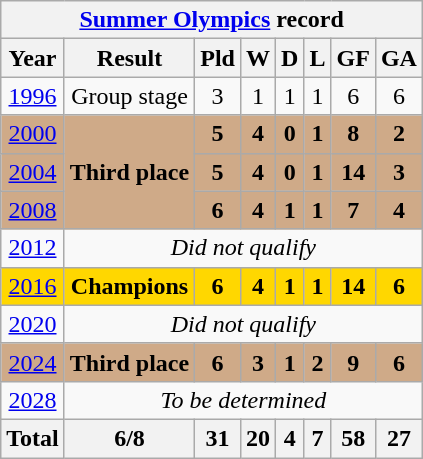<table class="wikitable" style="text-align: center;">
<tr>
<th colspan=8><a href='#'>Summer Olympics</a> record</th>
</tr>
<tr>
<th>Year</th>
<th>Result</th>
<th>Pld</th>
<th>W</th>
<th>D</th>
<th>L</th>
<th>GF</th>
<th>GA</th>
</tr>
<tr>
<td> <a href='#'>1996</a></td>
<td>Group stage</td>
<td>3</td>
<td>1</td>
<td>1</td>
<td>1</td>
<td>6</td>
<td>6</td>
</tr>
<tr style="background:#cfaa88;">
<td> <a href='#'>2000</a></td>
<td rowspan=3><strong>Third place</strong></td>
<td><strong>5</strong></td>
<td><strong>4</strong></td>
<td><strong>0</strong></td>
<td><strong>1</strong></td>
<td><strong>8</strong></td>
<td><strong>2</strong></td>
</tr>
<tr style="background:#cfaa88;">
<td> <a href='#'>2004</a></td>
<td><strong>5</strong></td>
<td><strong>4</strong></td>
<td><strong>0</strong></td>
<td><strong>1</strong></td>
<td><strong>14</strong></td>
<td><strong>3</strong></td>
</tr>
<tr style="background:#cfaa88;">
<td> <a href='#'>2008</a></td>
<td><strong>6</strong></td>
<td><strong>4</strong></td>
<td><strong>1</strong></td>
<td><strong>1</strong></td>
<td><strong>7</strong></td>
<td><strong>4</strong></td>
</tr>
<tr>
<td> <a href='#'>2012</a></td>
<td colspan=7><em>Did not qualify</em></td>
</tr>
<tr bgcolor=gold>
<td> <a href='#'>2016</a></td>
<td><strong>Champions</strong></td>
<td><strong>6</strong></td>
<td><strong>4</strong></td>
<td><strong>1</strong></td>
<td><strong>1</strong></td>
<td><strong>14</strong></td>
<td><strong>6</strong></td>
</tr>
<tr>
<td> <a href='#'>2020</a></td>
<td colspan=7><em>Did not qualify</em></td>
</tr>
<tr style="background:#cfaa88;">
<td> <a href='#'>2024</a></td>
<td><strong>Third place</strong></td>
<td><strong>6</strong></td>
<td><strong>3</strong></td>
<td><strong>1</strong></td>
<td><strong>2</strong></td>
<td><strong>9</strong></td>
<td><strong>6</strong></td>
</tr>
<tr>
<td> <a href='#'>2028</a></td>
<td colspan=7><em>To be determined</em></td>
</tr>
<tr>
<th>Total</th>
<th>6/8</th>
<th>31</th>
<th>20</th>
<th>4</th>
<th>7</th>
<th>58</th>
<th>27</th>
</tr>
</table>
